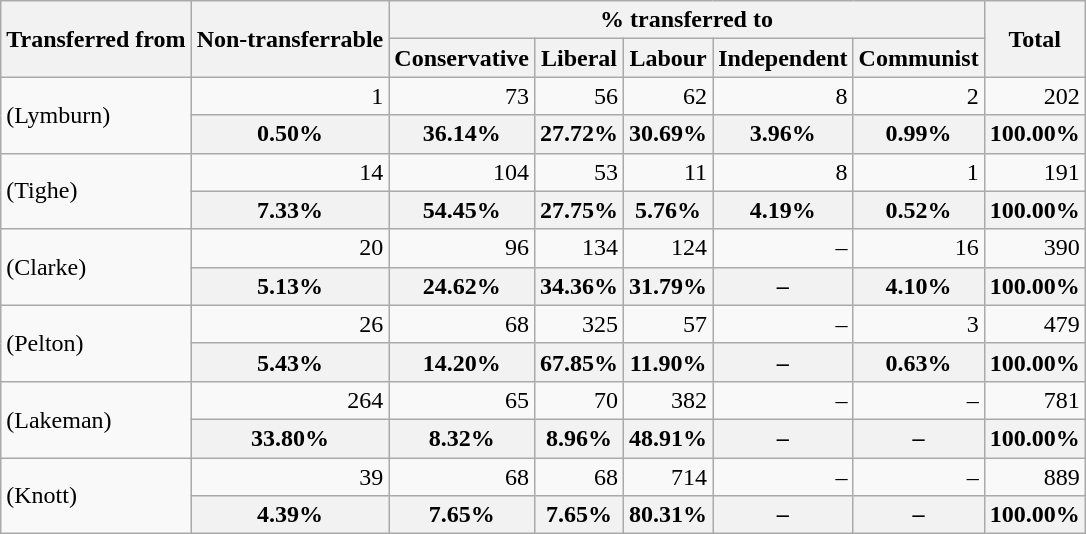<table class="wikitable" style="text-align:right;">
<tr>
<th rowspan="2">Transferred from</th>
<th rowspan="2">Non-transferrable</th>
<th colspan="5">% transferred to</th>
<th rowspan="2">Total</th>
</tr>
<tr>
<th>Conservative</th>
<th>Liberal</th>
<th>Labour</th>
<th>Independent</th>
<th>Communist</th>
</tr>
<tr>
<td style="text-align:left;" rowspan="2"> (Lymburn)</td>
<td>1</td>
<td>73</td>
<td>56</td>
<td>62</td>
<td>8</td>
<td>2</td>
<td>202</td>
</tr>
<tr>
<th>0.50%</th>
<th>36.14%</th>
<th>27.72%</th>
<th>30.69%</th>
<th>3.96%</th>
<th>0.99%</th>
<th>100.00%</th>
</tr>
<tr>
<td style="text-align:left;" rowspan="2"> (Tighe)</td>
<td>14</td>
<td>104</td>
<td>53</td>
<td>11</td>
<td>8</td>
<td>1</td>
<td>191</td>
</tr>
<tr>
<th>7.33%</th>
<th>54.45%</th>
<th>27.75%</th>
<th>5.76%</th>
<th>4.19%</th>
<th>0.52%</th>
<th>100.00%</th>
</tr>
<tr>
<td style="text-align:left;" rowspan="2"> (Clarke)</td>
<td>20</td>
<td>96</td>
<td>134</td>
<td>124</td>
<td>–</td>
<td>16</td>
<td>390</td>
</tr>
<tr>
<th>5.13%</th>
<th>24.62%</th>
<th>34.36%</th>
<th>31.79%</th>
<th>–</th>
<th>4.10%</th>
<th>100.00%</th>
</tr>
<tr>
<td style="text-align:left;" rowspan="2"> (Pelton)</td>
<td>26</td>
<td>68</td>
<td>325</td>
<td>57</td>
<td>–</td>
<td>3</td>
<td>479</td>
</tr>
<tr>
<th>5.43%</th>
<th>14.20%</th>
<th>67.85%</th>
<th>11.90%</th>
<th>–</th>
<th>0.63%</th>
<th>100.00%</th>
</tr>
<tr>
<td style="text-align:left;" rowspan="2"> (Lakeman)</td>
<td>264</td>
<td>65</td>
<td>70</td>
<td>382</td>
<td>–</td>
<td>–</td>
<td>781</td>
</tr>
<tr>
<th>33.80%</th>
<th>8.32%</th>
<th>8.96%</th>
<th>48.91%</th>
<th>–</th>
<th>–</th>
<th>100.00%</th>
</tr>
<tr>
<td style="text-align:left;" rowspan="2"> (Knott)</td>
<td>39</td>
<td>68</td>
<td>68</td>
<td>714</td>
<td>–</td>
<td>–</td>
<td>889</td>
</tr>
<tr>
<th>4.39%</th>
<th>7.65%</th>
<th>7.65%</th>
<th>80.31%</th>
<th>–</th>
<th>–</th>
<th>100.00%</th>
</tr>
</table>
